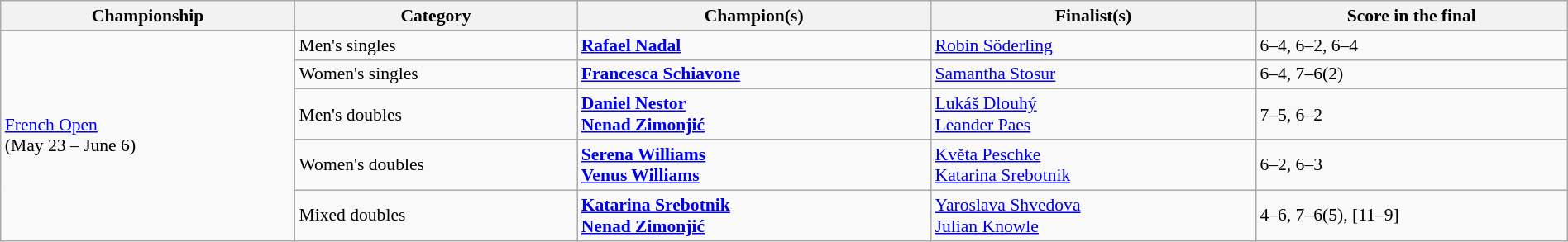<table class="wikitable" style="font-size:90%;" width=100%>
<tr>
<th>Championship</th>
<th>Category</th>
<th>Champion(s)</th>
<th>Finalist(s)</th>
<th>Score in the final</th>
</tr>
<tr>
<td rowspan="5"><a href='#'>French Open</a><br>(May 23 – June 6)</td>
<td>Men's singles</td>
<td> <strong><a href='#'>Rafael Nadal</a></strong></td>
<td> <a href='#'>Robin Söderling</a></td>
<td>6–4, 6–2, 6–4</td>
</tr>
<tr>
<td>Women's singles</td>
<td> <strong><a href='#'>Francesca Schiavone</a></strong></td>
<td>  <a href='#'>Samantha Stosur</a></td>
<td>6–4, 7–6(2)</td>
</tr>
<tr>
<td>Men's doubles</td>
<td> <strong><a href='#'>Daniel Nestor</a></strong> <br> <strong><a href='#'>Nenad Zimonjić</a></strong></td>
<td> <a href='#'>Lukáš Dlouhý</a> <br> <a href='#'>Leander Paes</a></td>
<td>7–5, 6–2</td>
</tr>
<tr>
<td>Women's doubles</td>
<td> <strong><a href='#'>Serena Williams</a></strong> <br> <strong><a href='#'>Venus Williams</a></strong></td>
<td> <a href='#'>Květa Peschke</a> <br> <a href='#'>Katarina Srebotnik</a></td>
<td>6–2, 6–3</td>
</tr>
<tr>
<td>Mixed doubles</td>
<td> <strong><a href='#'>Katarina Srebotnik</a></strong> <br> <strong><a href='#'>Nenad Zimonjić</a></strong></td>
<td> <a href='#'>Yaroslava Shvedova</a> <br>  <a href='#'>Julian Knowle</a></td>
<td>4–6, 7–6(5), [11–9]</td>
</tr>
</table>
